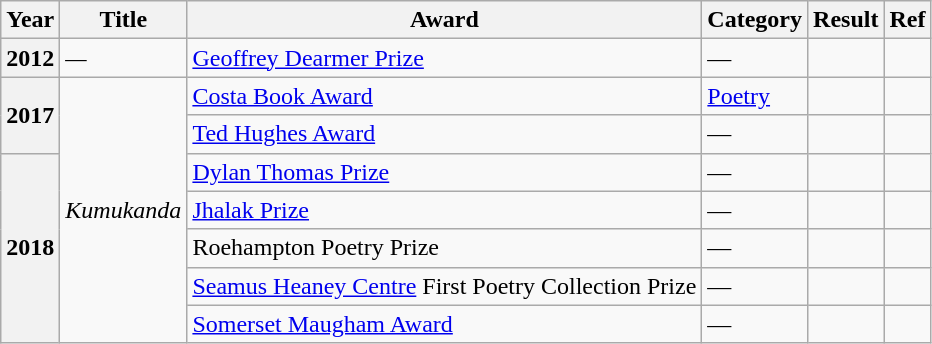<table class="wikitable sortable">
<tr>
<th>Year</th>
<th>Title</th>
<th>Award</th>
<th>Category</th>
<th>Result</th>
<th>Ref</th>
</tr>
<tr>
<th rowspan="1">2012</th>
<td><em>—</em></td>
<td><a href='#'>Geoffrey Dearmer Prize</a></td>
<td>—</td>
<td></td>
<td></td>
</tr>
<tr>
<th rowspan="2">2017</th>
<td rowspan="7"><em>Kumukanda</em></td>
<td><a href='#'>Costa Book Award</a></td>
<td><a href='#'>Poetry</a></td>
<td></td>
<td></td>
</tr>
<tr>
<td><a href='#'>Ted Hughes Award</a></td>
<td>—</td>
<td></td>
<td></td>
</tr>
<tr>
<th rowspan="5">2018</th>
<td><a href='#'>Dylan Thomas Prize</a></td>
<td>—</td>
<td></td>
<td></td>
</tr>
<tr>
<td><a href='#'>Jhalak Prize</a></td>
<td>—</td>
<td></td>
<td></td>
</tr>
<tr>
<td>Roehampton Poetry Prize</td>
<td>—</td>
<td></td>
<td></td>
</tr>
<tr>
<td><a href='#'>Seamus Heaney Centre</a> First Poetry Collection Prize</td>
<td>—</td>
<td></td>
<td></td>
</tr>
<tr>
<td><a href='#'>Somerset Maugham Award</a></td>
<td>—</td>
<td></td>
<td></td>
</tr>
</table>
